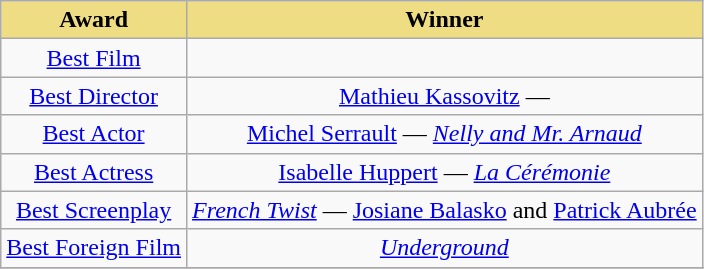<table class="wikitable" border="1">
<tr>
<th style="background:#EEDD82;">Award</th>
<th style="background:#EEDD82;">Winner</th>
</tr>
<tr>
<td align="center" valign="center"><a href='#'>Best Film</a></td>
<td align="center" valign="center"></td>
</tr>
<tr>
<td align="center" valign="center"><a href='#'>Best Director</a></td>
<td align="center" valign="center"><a href='#'>Mathieu Kassovitz</a> — </td>
</tr>
<tr>
<td align="center" valign="center"><a href='#'>Best Actor</a></td>
<td align="center" valign="center"><a href='#'>Michel Serrault</a> — <em><a href='#'>Nelly and Mr. Arnaud</a></em></td>
</tr>
<tr>
<td align="center" valign="center"><a href='#'>Best Actress</a></td>
<td align="center" valign="center"><a href='#'>Isabelle Huppert</a> — <em><a href='#'>La Cérémonie</a></em></td>
</tr>
<tr>
<td align="center" valign="center"><a href='#'>Best Screenplay</a></td>
<td align="center" valign="center"><em><a href='#'>French Twist</a></em> — <a href='#'>Josiane Balasko</a> and <a href='#'>Patrick Aubrée</a></td>
</tr>
<tr>
<td align="center" valign="center"><a href='#'>Best Foreign Film</a></td>
<td align="center" valign="center"><em><a href='#'>Underground</a></em></td>
</tr>
<tr>
</tr>
</table>
